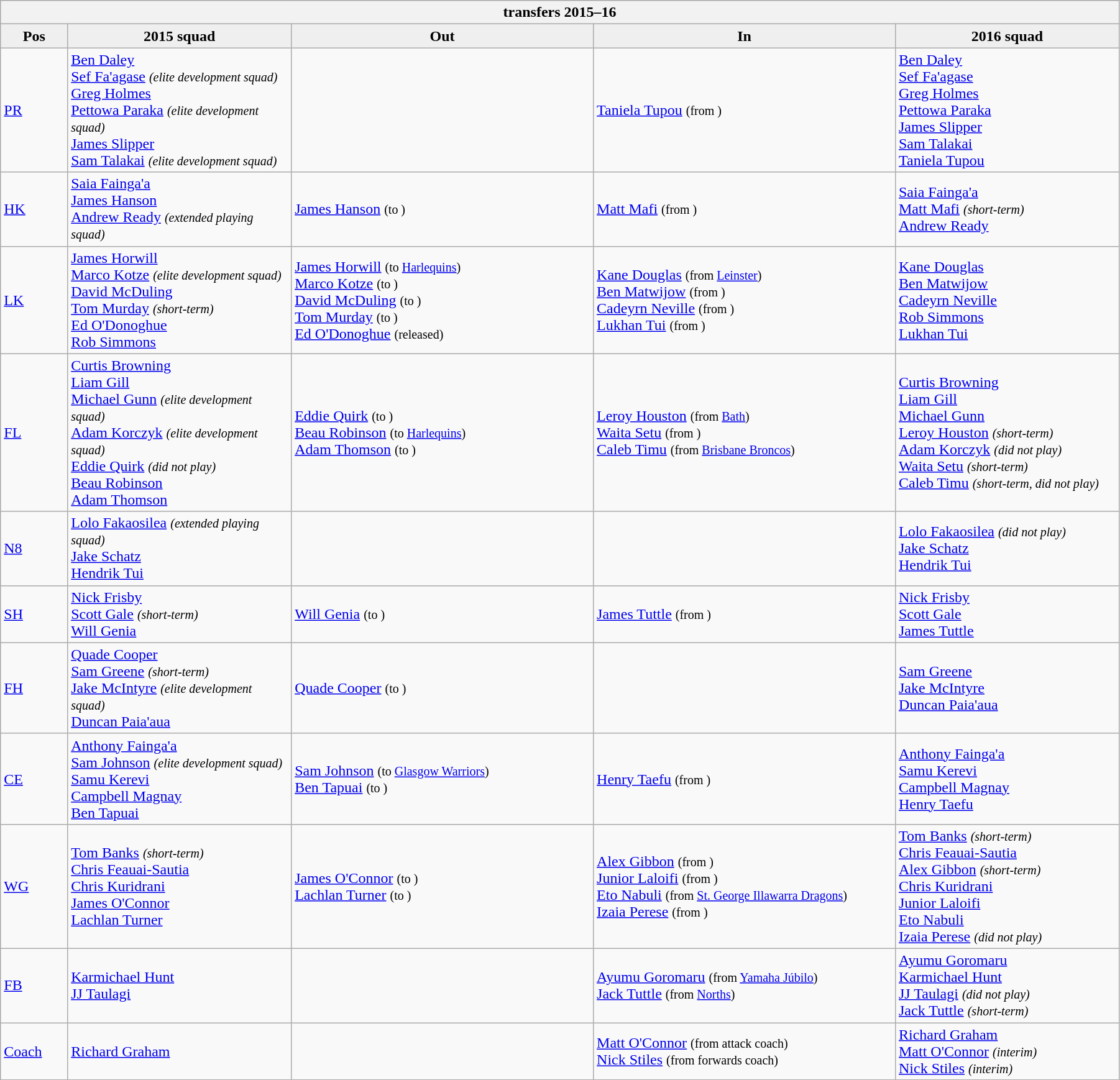<table class="wikitable" style="text-align: left; width:95%">
<tr>
<th colspan="100%" style="text-align:center;"><strong> transfers 2015–16</strong></th>
</tr>
<tr>
<th style="background:#efefef; width:6%;">Pos</th>
<th style="background:#efefef; width:20%;">2015 squad</th>
<th style="background:#efefef; width:27%;">Out</th>
<th style="background:#efefef; width:27%;">In</th>
<th style="background:#efefef; width:20%;">2016 squad</th>
</tr>
<tr>
<td><a href='#'>PR</a></td>
<td> <a href='#'>Ben Daley</a><br><a href='#'>Sef Fa'agase</a> <small><em>(elite development squad)</em></small><br><a href='#'>Greg Holmes</a><br><a href='#'>Pettowa Paraka</a> <small><em>(elite development squad)</em></small><br><a href='#'>James Slipper</a><br><a href='#'>Sam Talakai</a> <small><em>(elite development squad)</em></small></td>
<td></td>
<td>  <a href='#'>Taniela Tupou</a> <small>(from )</small></td>
<td> <a href='#'>Ben Daley</a><br><a href='#'>Sef Fa'agase</a><br><a href='#'>Greg Holmes</a><br><a href='#'>Pettowa Paraka</a><br><a href='#'>James Slipper</a><br><a href='#'>Sam Talakai</a><br><a href='#'>Taniela Tupou</a></td>
</tr>
<tr>
<td><a href='#'>HK</a></td>
<td> <a href='#'>Saia Fainga'a</a><br><a href='#'>James Hanson</a><br><a href='#'>Andrew Ready</a> <small><em>(extended playing squad)</em></small></td>
<td>  <a href='#'>James Hanson</a> <small>(to )</small></td>
<td>  <a href='#'>Matt Mafi</a> <small>(from )</small></td>
<td> <a href='#'>Saia Fainga'a</a><br><a href='#'>Matt Mafi</a> <small><em>(short-term)</em></small><br><a href='#'>Andrew Ready</a></td>
</tr>
<tr>
<td><a href='#'>LK</a></td>
<td> <a href='#'>James Horwill</a><br><a href='#'>Marco Kotze</a> <small><em>(elite development squad)</em></small><br><a href='#'>David McDuling</a><br><a href='#'>Tom Murday</a> <small><em>(short-term)</em></small><br><a href='#'>Ed O'Donoghue</a><br><a href='#'>Rob Simmons</a></td>
<td>  <a href='#'>James Horwill</a> <small>(to  <a href='#'>Harlequins</a>)</small><br> <a href='#'>Marco Kotze</a> <small>(to )</small><br> <a href='#'>David McDuling</a> <small>(to )</small><br> <a href='#'>Tom Murday</a> <small>(to )</small><br> <a href='#'>Ed O'Donoghue</a> <small>(released)</small></td>
<td>  <a href='#'>Kane Douglas</a> <small>(from  <a href='#'>Leinster</a>)</small><br> <a href='#'>Ben Matwijow</a> <small>(from )</small><br> <a href='#'>Cadeyrn Neville</a> <small>(from )</small><br> <a href='#'>Lukhan Tui</a> <small>(from )</small></td>
<td> <a href='#'>Kane Douglas</a><br><a href='#'>Ben Matwijow</a><br><a href='#'>Cadeyrn Neville</a><br><a href='#'>Rob Simmons</a><br><a href='#'>Lukhan Tui</a></td>
</tr>
<tr>
<td><a href='#'>FL</a></td>
<td> <a href='#'>Curtis Browning</a><br><a href='#'>Liam Gill</a><br><a href='#'>Michael Gunn</a> <small><em>(elite development squad)</em></small><br><a href='#'>Adam Korczyk</a> <small><em>(elite development squad)</em></small><br><a href='#'>Eddie Quirk</a> <small><em>(did not play)</em></small><br><a href='#'>Beau Robinson</a><br><a href='#'>Adam Thomson</a></td>
<td>  <a href='#'>Eddie Quirk</a> <small>(to )</small><br> <a href='#'>Beau Robinson</a> <small>(to  <a href='#'>Harlequins</a>)</small><br> <a href='#'>Adam Thomson</a> <small>(to )</small></td>
<td>  <a href='#'>Leroy Houston</a> <small>(from  <a href='#'>Bath</a>)</small> <br>  <a href='#'>Waita Setu</a> <small>(from )</small> <br>  <a href='#'>Caleb Timu</a> <small>(from <a href='#'>Brisbane Broncos</a>)</small></td>
<td> <a href='#'>Curtis Browning</a><br><a href='#'>Liam Gill</a><br><a href='#'>Michael Gunn</a><br><a href='#'>Leroy Houston</a> <small><em>(short-term)</em></small><br><a href='#'>Adam Korczyk</a> <small><em>(did not play)</em></small><br><a href='#'>Waita Setu</a> <small><em>(short-term)</em></small><br><a href='#'>Caleb Timu</a> <small><em>(short-term, did not play)</em></small></td>
</tr>
<tr>
<td><a href='#'>N8</a></td>
<td> <a href='#'>Lolo Fakaosilea</a> <small><em>(extended playing squad)</em></small><br><a href='#'>Jake Schatz</a><br><a href='#'>Hendrik Tui</a></td>
<td></td>
<td></td>
<td> <a href='#'>Lolo Fakaosilea</a> <small><em>(did not play)</em></small><br><a href='#'>Jake Schatz</a><br><a href='#'>Hendrik Tui</a></td>
</tr>
<tr>
<td><a href='#'>SH</a></td>
<td> <a href='#'>Nick Frisby</a><br><a href='#'>Scott Gale</a> <small><em>(short-term)</em></small><br><a href='#'>Will Genia</a></td>
<td>  <a href='#'>Will Genia</a> <small>(to )</small></td>
<td>  <a href='#'>James Tuttle</a> <small>(from )</small></td>
<td> <a href='#'>Nick Frisby</a><br><a href='#'>Scott Gale</a><br><a href='#'>James Tuttle</a></td>
</tr>
<tr>
<td><a href='#'>FH</a></td>
<td> <a href='#'>Quade Cooper</a><br><a href='#'>Sam Greene</a> <small><em>(short-term)</em></small><br><a href='#'>Jake McIntyre</a> <small><em>(elite development squad)</em></small><br><a href='#'>Duncan Paia'aua</a></td>
<td>  <a href='#'>Quade Cooper</a> <small>(to )</small></td>
<td></td>
<td> <a href='#'>Sam Greene</a><br><a href='#'>Jake McIntyre</a><br><a href='#'>Duncan Paia'aua</a></td>
</tr>
<tr>
<td><a href='#'>CE</a></td>
<td> <a href='#'>Anthony Fainga'a</a><br><a href='#'>Sam Johnson</a> <small><em>(elite development squad)</em></small><br><a href='#'>Samu Kerevi</a><br><a href='#'>Campbell Magnay</a><br><a href='#'>Ben Tapuai</a></td>
<td>  <a href='#'>Sam Johnson</a> <small>(to  <a href='#'>Glasgow Warriors</a>)</small><br> <a href='#'>Ben Tapuai</a> <small>(to )</small></td>
<td>  <a href='#'>Henry Taefu</a> <small>(from )</small></td>
<td> <a href='#'>Anthony Fainga'a</a><br><a href='#'>Samu Kerevi</a><br><a href='#'>Campbell Magnay</a><br><a href='#'>Henry Taefu</a></td>
</tr>
<tr>
<td><a href='#'>WG</a></td>
<td> <a href='#'>Tom Banks</a> <small><em>(short-term)</em></small><br><a href='#'>Chris Feauai-Sautia</a><br><a href='#'>Chris Kuridrani</a><br><a href='#'>James O'Connor</a><br><a href='#'>Lachlan Turner</a></td>
<td>  <a href='#'>James O'Connor</a> <small>(to )</small><br> <a href='#'>Lachlan Turner</a> <small>(to )</small></td>
<td>  <a href='#'>Alex Gibbon</a> <small>(from )</small><br> <a href='#'>Junior Laloifi</a> <small>(from )</small><br> <a href='#'>Eto Nabuli</a> <small>(from <a href='#'>St. George Illawarra Dragons</a>)</small><br> <a href='#'>Izaia Perese</a> <small>(from )</small></td>
<td> <a href='#'>Tom Banks</a> <small><em>(short-term)</em></small><br><a href='#'>Chris Feauai-Sautia</a><br><a href='#'>Alex Gibbon</a> <small><em>(short-term)</em></small><br><a href='#'>Chris Kuridrani</a><br><a href='#'>Junior Laloifi</a><br><a href='#'>Eto Nabuli</a><br><a href='#'>Izaia Perese</a> <small><em>(did not play)</em></small></td>
</tr>
<tr>
<td><a href='#'>FB</a></td>
<td> <a href='#'>Karmichael Hunt</a><br><a href='#'>JJ Taulagi</a></td>
<td></td>
<td>  <a href='#'>Ayumu Goromaru</a> <small>(from  <a href='#'>Yamaha Júbilo</a>)</small> <br>  <a href='#'>Jack Tuttle</a> <small>(from  <a href='#'>Norths</a>)</small></td>
<td> <a href='#'>Ayumu Goromaru</a><br><a href='#'>Karmichael Hunt</a><br><a href='#'>JJ Taulagi</a> <small><em>(did not play)</em></small><br><a href='#'>Jack Tuttle</a> <small><em>(short-term)</em></small></td>
</tr>
<tr>
<td><a href='#'>Coach</a></td>
<td> <a href='#'>Richard Graham</a></td>
<td></td>
<td>  <a href='#'>Matt O'Connor</a> <small>(from attack coach)</small> <br>  <a href='#'>Nick Stiles</a> <small>(from forwards coach)</small></td>
<td> <a href='#'>Richard Graham</a><br><a href='#'>Matt O'Connor</a> <small><em>(interim)</em></small> <br> <a href='#'>Nick Stiles</a> <small><em>(interim)</em></small></td>
</tr>
</table>
